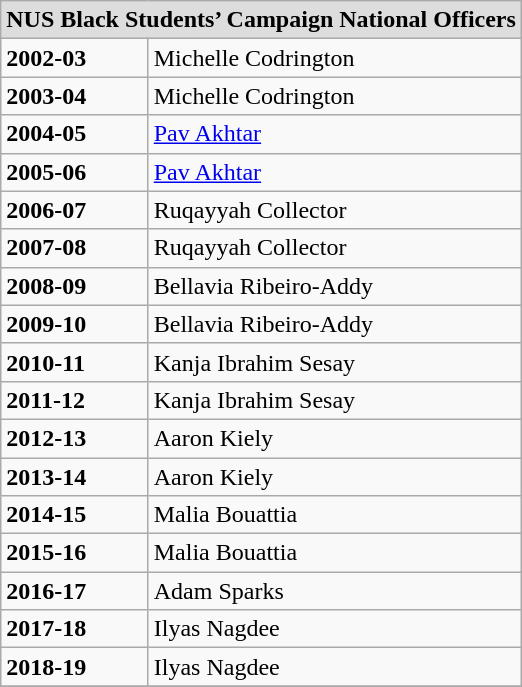<table class="wikitable">
<tr style="background:#ddd;">
<td colspan="4" style="text-align:center;"><strong>NUS Black Students’ Campaign National Officers</strong></td>
</tr>
<tr>
<td><strong>2002-03</strong></td>
<td>Michelle Codrington</td>
</tr>
<tr>
<td><strong>2003-04</strong></td>
<td>Michelle Codrington</td>
</tr>
<tr>
<td><strong>2004-05</strong></td>
<td><a href='#'>Pav Akhtar</a></td>
</tr>
<tr>
<td><strong>2005-06</strong></td>
<td><a href='#'>Pav Akhtar</a></td>
</tr>
<tr>
<td><strong>2006-07</strong></td>
<td>Ruqayyah Collector</td>
</tr>
<tr>
<td><strong>2007-08</strong></td>
<td>Ruqayyah Collector</td>
</tr>
<tr>
<td><strong>2008-09</strong></td>
<td>Bellavia Ribeiro-Addy</td>
</tr>
<tr>
<td><strong>2009-10</strong></td>
<td>Bellavia Ribeiro-Addy</td>
</tr>
<tr>
<td><strong>2010-11</strong></td>
<td>Kanja Ibrahim Sesay</td>
</tr>
<tr>
<td><strong>2011-12</strong></td>
<td>Kanja Ibrahim Sesay</td>
</tr>
<tr>
<td><strong>2012-13</strong></td>
<td>Aaron Kiely</td>
</tr>
<tr>
<td><strong>2013-14</strong></td>
<td>Aaron Kiely</td>
</tr>
<tr>
<td><strong>2014-15</strong></td>
<td>Malia Bouattia</td>
</tr>
<tr>
<td><strong>2015-16</strong></td>
<td>Malia Bouattia</td>
</tr>
<tr>
<td><strong>2016-17</strong></td>
<td>Adam Sparks</td>
</tr>
<tr>
<td><strong>2017-18</strong></td>
<td>Ilyas Nagdee</td>
</tr>
<tr>
<td><strong>2018-19</strong></td>
<td>Ilyas Nagdee</td>
</tr>
<tr>
</tr>
</table>
